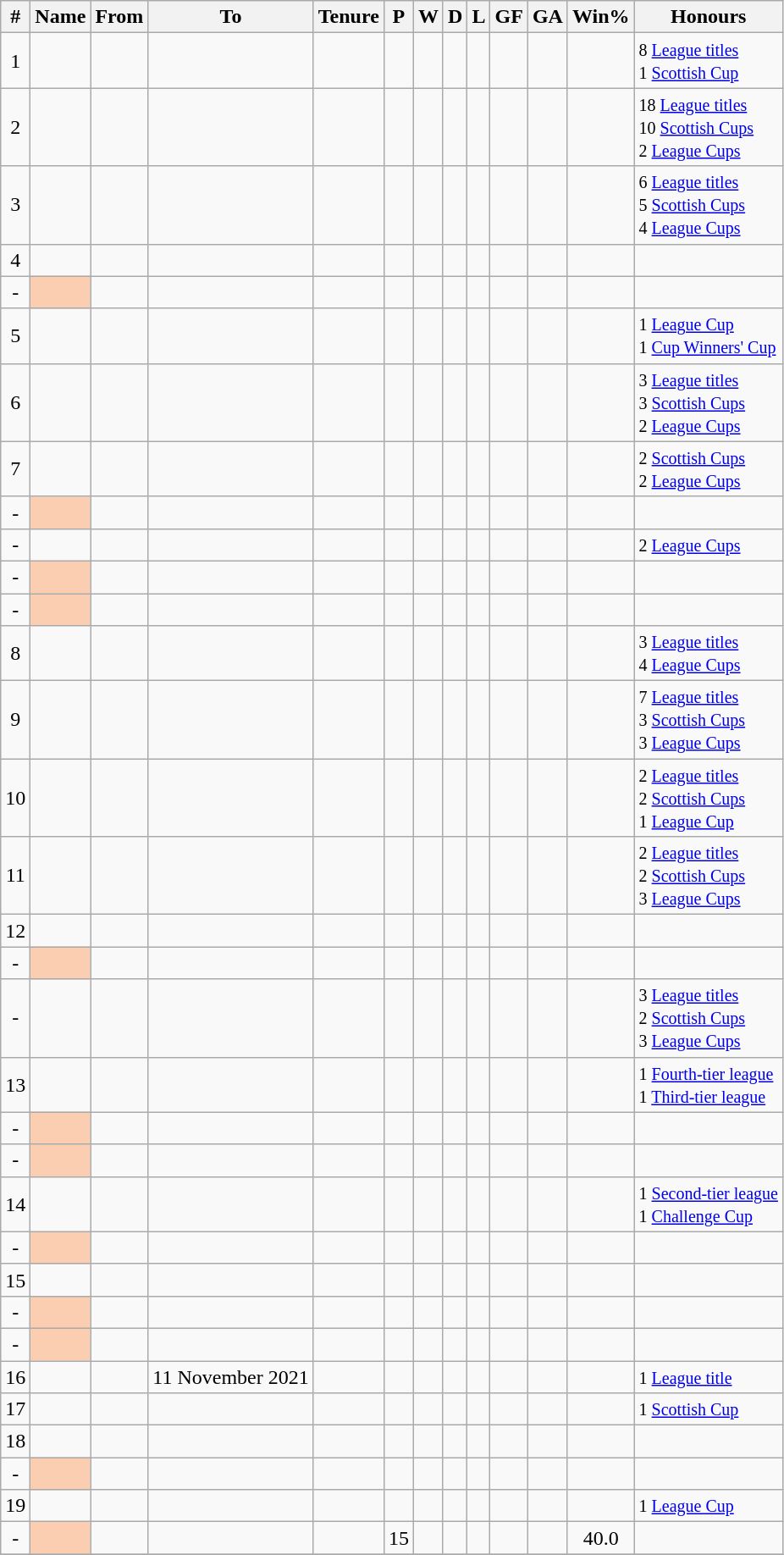<table class="wikitable sortable">
<tr>
<th>#</th>
<th>Name</th>
<th>From</th>
<th class="unsortable">To</th>
<th>Tenure</th>
<th>P</th>
<th>W</th>
<th>D</th>
<th>L</th>
<th>GF</th>
<th>GA</th>
<th>Win%</th>
<th>Honours</onlyinclude></th>
</tr>
<tr>
<td align=center>1</td>
<td align=left> </td>
<td align=left></td>
<td align=left></td>
<td align=center></td>
<td align=center></td>
<td align=center></td>
<td align=center></td>
<td align=center></td>
<td align=center></td>
<td align=center></td>
<td align=center></td>
<td><small>8 <a href='#'>League titles</a><br>1 <a href='#'>Scottish Cup</a></small></td>
</tr>
<tr>
<td align=center>2</td>
<td align=left> </td>
<td align=left></td>
<td align=left></td>
<td align=center></td>
<td align=center></td>
<td align=center></td>
<td align=center></td>
<td align=center></td>
<td align=center></td>
<td align=center></td>
<td align=center></td>
<td><small>18 <a href='#'>League titles</a><br>10 <a href='#'>Scottish Cups</a><br>2 <a href='#'>League Cups</a></small></td>
</tr>
<tr>
<td align=center>3</td>
<td align=left> </td>
<td align=left></td>
<td align=left></td>
<td align=center></td>
<td align=center></td>
<td align=center></td>
<td align=center></td>
<td align=center></td>
<td align=center></td>
<td align=center></td>
<td align=center></td>
<td><small>6 <a href='#'>League titles</a><br>5 <a href='#'>Scottish Cups</a><br>4 <a href='#'>League Cups</a></small></td>
</tr>
<tr>
<td align=center>4</td>
<td align=left> </td>
<td align=left></td>
<td align=left></td>
<td align=center></td>
<td align=center></td>
<td align=center></td>
<td align=center></td>
<td align=center></td>
<td align=center></td>
<td align=center></td>
<td align=center></td>
<td></td>
</tr>
<tr>
<td align=center>-</td>
<td scope=row style=background:#FBCEB1> <em></em></td>
<td align=left></td>
<td align=left></td>
<td align=center></td>
<td align=center></td>
<td align=center></td>
<td align=center></td>
<td align=center></td>
<td align=center></td>
<td align=center></td>
<td align=center></td>
<td></td>
</tr>
<tr>
<td align=center>5</td>
<td align=left> </td>
<td align=left></td>
<td align=left></td>
<td align=center></td>
<td align=center></td>
<td align=center></td>
<td align=center></td>
<td align=center></td>
<td align=center></td>
<td align=center></td>
<td align=center></td>
<td><small>1 <a href='#'>League Cup</a><br>1 <a href='#'>Cup Winners' Cup</a></small></td>
</tr>
<tr>
<td align=center>6</td>
<td align=left> </td>
<td align=left></td>
<td align=left></td>
<td align=center></td>
<td align=center></td>
<td align=center></td>
<td align=center></td>
<td align=center></td>
<td align=center></td>
<td align=center></td>
<td align=center></td>
<td><small>3 <a href='#'>League titles</a><br>3 <a href='#'>Scottish Cups</a><br>2 <a href='#'>League Cups</a></small></td>
</tr>
<tr>
<td align=center>7</td>
<td align=left> </td>
<td align=left></td>
<td align=left></td>
<td align=center></td>
<td align=center></td>
<td align=center></td>
<td align=center></td>
<td align=center></td>
<td align=center></td>
<td align=center></td>
<td align=center></td>
<td><small>2 <a href='#'>Scottish Cups</a><br>2 <a href='#'>League Cups</a></small></td>
</tr>
<tr>
<td align=center>-</td>
<td scope=row style=background:#FBCEB1> <em></em></td>
<td align=left></td>
<td align=left></td>
<td align=center></td>
<td align=center></td>
<td align=center></td>
<td align=center></td>
<td align=center></td>
<td align=center></td>
<td align=center></td>
<td align=center></td>
<td></td>
</tr>
<tr>
<td align=center>-</td>
<td align=left> </td>
<td align=left></td>
<td align=left></td>
<td align=center></td>
<td align=center></td>
<td align=center></td>
<td align=center></td>
<td align=center></td>
<td align=center></td>
<td align=center></td>
<td align=center></td>
<td><small>2 <a href='#'>League Cups</a></small></td>
</tr>
<tr>
<td align=center>-</td>
<td scope=row style=background:#FBCEB1> <em></em></td>
<td align=left></td>
<td align=left></td>
<td align=center></td>
<td align=center></td>
<td align=center></td>
<td align=center></td>
<td align=center></td>
<td align=center></td>
<td align=center></td>
<td align=center></td>
<td></td>
</tr>
<tr>
<td align=center>-</td>
<td scope=row style=background:#FBCEB1> <em></em></td>
<td align=left></td>
<td align=left></td>
<td align=center></td>
<td align=center></td>
<td align=center></td>
<td align=center></td>
<td align=center></td>
<td align=center></td>
<td align=center></td>
<td align=center></td>
<td></td>
</tr>
<tr>
<td align=center>8</td>
<td align=left> </td>
<td align=left></td>
<td align=left></td>
<td align=center></td>
<td align=center></td>
<td align=center></td>
<td align=center></td>
<td align=center></td>
<td align=center></td>
<td align=center></td>
<td align=center></td>
<td><small>3 <a href='#'>League titles</a><br>4 <a href='#'>League Cups</a></small></td>
</tr>
<tr>
<td align=center>9</td>
<td align=left> </td>
<td align=left></td>
<td align=left></td>
<td align=center></td>
<td align=center></td>
<td align=center></td>
<td align=center></td>
<td align=center></td>
<td align=center></td>
<td align=center></td>
<td align=center></td>
<td><small>7 <a href='#'>League titles</a><br>3 <a href='#'>Scottish Cups</a><br>3 <a href='#'>League Cups</a></small></td>
</tr>
<tr>
<td align=center>10</td>
<td align=left> </td>
<td align=left></td>
<td align=left></td>
<td align=center></td>
<td align=center></td>
<td align=center></td>
<td align=center></td>
<td align=center></td>
<td align=center></td>
<td align=center></td>
<td align=center></td>
<td><small>2 <a href='#'>League titles</a><br>2 <a href='#'>Scottish Cups</a><br>1 <a href='#'>League Cup</a></small><br><onlyinclude></td>
</tr>
<tr>
<td align=center>11</td>
<td align=left> </td>
<td align=left></td>
<td align=left></td>
<td align=center></td>
<td align=center></td>
<td align=center></td>
<td align=center></td>
<td align=center></td>
<td align=center></td>
<td align=center></td>
<td align=center></td>
<td><small>2 <a href='#'>League titles</a><br>2 <a href='#'>Scottish Cups</a><br>3 <a href='#'>League Cups</a></small></td>
</tr>
<tr>
<td align=center>12</td>
<td align=left>  </td>
<td align=left></td>
<td align=left></td>
<td align=center></td>
<td align=center></td>
<td align=center></td>
<td align=center></td>
<td align=center></td>
<td align=center></td>
<td align=center></td>
<td align=center></td>
<td></td>
</tr>
<tr>
<td align=center>-</td>
<td scope=row style=background:#FBCEB1> <em></em></td>
<td align=left></td>
<td align=left></td>
<td align=center></td>
<td align=center></td>
<td align=center></td>
<td align=center></td>
<td align=center></td>
<td align=center></td>
<td align=center></td>
<td align=center></td>
<td></td>
</tr>
<tr>
<td align=center>-</td>
<td align=left> </td>
<td align=left></td>
<td align=left></td>
<td align=center></td>
<td align=center></td>
<td align=center></td>
<td align=center></td>
<td align=center></td>
<td align=center></td>
<td align=center></td>
<td align=center></td>
<td><small>3 <a href='#'>League titles</a><br>2 <a href='#'>Scottish Cups</a><br>3 <a href='#'>League Cups</a></small></td>
</tr>
<tr>
<td align=center>13</td>
<td align=left> </td>
<td align=left></td>
<td align=left></td>
<td align=center></td>
<td align=center></td>
<td align=center></td>
<td align=center></td>
<td align=center></td>
<td align=center></td>
<td align=center></td>
<td align=center></td>
<td><small>1 <a href='#'>Fourth-tier league</a></small><br><small>1 <a href='#'>Third-tier league</a></small></td>
</tr>
<tr>
<td align=center>-</td>
<td scope=row style=background:#FBCEB1> <em></em></td>
<td align=left></td>
<td align=left></td>
<td align=center></td>
<td align=center></td>
<td align=center></td>
<td align=center></td>
<td align=center></td>
<td align=center></td>
<td align=center></td>
<td align=center></td>
<td></td>
</tr>
<tr>
<td align=center>-</td>
<td scope=row style=background:#FBCEB1> <em></em> </td>
<td align=left></td>
<td align=left></td>
<td align=center></td>
<td align=center></td>
<td align=center></td>
<td align=center></td>
<td align=center></td>
<td align=center></td>
<td align=center></td>
<td align=center></td>
<td></td>
</tr>
<tr>
<td align=center>14</td>
<td align=left> </td>
<td align=left></td>
<td align=left></td>
<td align=center></td>
<td align=center></td>
<td align=center></td>
<td align=center> </td>
<td align=center></td>
<td align=center></td>
<td align=center></td>
<td align=center></td>
<td><small>1 <a href='#'>Second-tier league</a></small><br><small>1 <a href='#'>Challenge Cup</a></small></td>
</tr>
<tr>
<td align=center>-</td>
<td scope=row style=background:#FBCEB1> <em></em></td>
<td align=left></td>
<td align=left></td>
<td align=center></td>
<td align=center></td>
<td align=center></td>
<td align=center></td>
<td align=center></td>
<td align=center></td>
<td align=center></td>
<td align=center></td>
<td></td>
</tr>
<tr>
<td align=center>15</td>
<td> </td>
<td align=left></td>
<td align=left></td>
<td align=center></td>
<td align=center></td>
<td align=center></td>
<td align=center></td>
<td align=center></td>
<td align=center></td>
<td align=center></td>
<td align=center></td>
<td></td>
</tr>
<tr>
<td align=center>-</td>
<td scope=row style=background:#FBCEB1> <em></em></td>
<td align=left></td>
<td align=left></td>
<td align=center></td>
<td align=center></td>
<td align=center></td>
<td align=center></td>
<td align=center></td>
<td align=center></td>
<td align=center></td>
<td align=center></td>
<td></td>
</tr>
<tr>
<td align=center>-</td>
<td scope=row style=background:#FBCEB1> <em></em></td>
<td align=left></td>
<td align=left></td>
<td align=center></td>
<td align=center></td>
<td align=center></td>
<td align=center></td>
<td align=center></td>
<td align=center></td>
<td align=center></td>
<td align=center></td>
<td></td>
</tr>
<tr>
<td align=center>16</td>
<td align=left> </td>
<td align=left></td>
<td>11 November 2021</td>
<td align=center></td>
<td align=center></td>
<td align=center></td>
<td align=center></td>
<td align=center></td>
<td align=center></td>
<td align=center></td>
<td align=center></td>
<td><small>1 <a href='#'>League title</a></small></td>
</tr>
<tr>
<td align=center>17</td>
<td align=left> </td>
<td align=left></td>
<td align=center></td>
<td align=center></td>
<td align=center></td>
<td align=center></td>
<td align=center></td>
<td align=center></td>
<td align=center></td>
<td align=center></td>
<td align=center></td>
<td><small>1 <a href='#'>Scottish Cup</a></small></td>
</tr>
<tr>
<td align=center>18</td>
<td align=left> </td>
<td align=left></td>
<td align=left></td>
<td align=center></td>
<td align=center></td>
<td align=center></td>
<td align=center></td>
<td align=center></td>
<td align=center></td>
<td align=center></td>
<td align=center></td>
<td></td>
</tr>
<tr>
<td align=center>-</td>
<td scope=row style=background:#FBCEB1> <em></em></td>
<td align=left></td>
<td align=left></td>
<td align=center></td>
<td align=center></td>
<td align=center></td>
<td align=center></td>
<td align=center></td>
<td align=center></td>
<td align=center></td>
<td align=center></td>
<td></td>
</tr>
<tr>
<td align=center>19</td>
<td align=left> </td>
<td align=left></td>
<td align=left></td>
<td align=center></td>
<td align=center></td>
<td align=center></td>
<td align=center></td>
<td align=center></td>
<td align=center></td>
<td align=center></td>
<td align=center></td>
<td><small>1 <a href='#'>League Cup</a></small></td>
</tr>
<tr>
<td align=center>-</td>
<td scope=row style=background:#FBCEB1> <em></em></td>
<td align=left></td>
<td align=left></td>
<td align=center></td>
<td align=center>15</td>
<td align=center></td>
<td align=center></td>
<td align=center></td>
<td align=center></td>
<td align=center></td>
<td align=center>40.0</td>
<td></td>
</tr>
<tr>
</tr>
</table>
